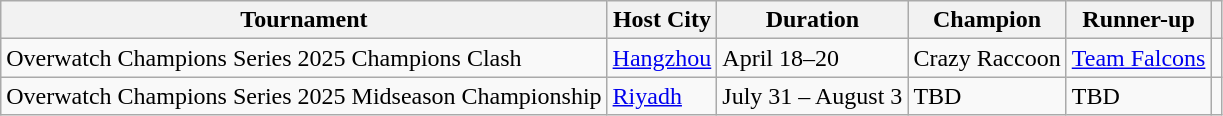<table class="wikitable">
<tr>
<th>Tournament</th>
<th>Host City</th>
<th>Duration</th>
<th>Champion</th>
<th>Runner-up</th>
<th></th>
</tr>
<tr>
<td>Overwatch Champions Series 2025 Champions Clash</td>
<td> <a href='#'>Hangzhou</a></td>
<td>April 18–20</td>
<td>Crazy Raccoon</td>
<td><a href='#'>Team Falcons</a></td>
<td></td>
</tr>
<tr>
<td>Overwatch Champions Series 2025 Midseason Championship</td>
<td> <a href='#'>Riyadh</a></td>
<td>July 31 – August 3</td>
<td>TBD</td>
<td>TBD</td>
<td></td>
</tr>
</table>
